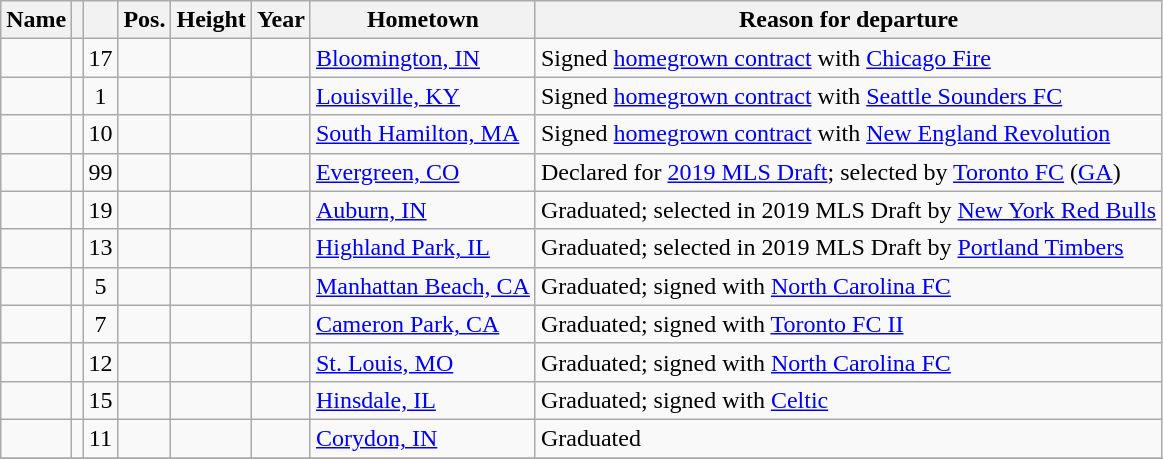<table class="wikitable sortable" border="1">
<tr>
<th>Name</th>
<th></th>
<th></th>
<th>Pos.</th>
<th>Height</th>
<th>Year</th>
<th>Hometown</th>
<th class="unsortable">Reason for departure</th>
</tr>
<tr>
<td></td>
<td></td>
<td align="center">17</td>
<td align="center"></td>
<td></td>
<td></td>
<td><a href='#'>Bloomington, IN</a></td>
<td>Signed <a href='#'>homegrown contract</a> with <a href='#'>Chicago Fire</a></td>
</tr>
<tr>
<td></td>
<td></td>
<td align="center">1</td>
<td align="center"></td>
<td></td>
<td></td>
<td><a href='#'>Louisville, KY</a></td>
<td>Signed <a href='#'>homegrown contract</a> with <a href='#'>Seattle Sounders FC</a></td>
</tr>
<tr>
<td></td>
<td></td>
<td align="center">10</td>
<td align="center"></td>
<td></td>
<td></td>
<td><a href='#'>South Hamilton, MA</a></td>
<td>Signed <a href='#'>homegrown contract</a> with <a href='#'>New England Revolution</a></td>
</tr>
<tr>
<td></td>
<td></td>
<td align="center">99</td>
<td align="center"></td>
<td></td>
<td></td>
<td><a href='#'>Evergreen, CO</a></td>
<td>Declared for <a href='#'>2019 MLS Draft</a>; selected by <a href='#'>Toronto FC</a> (<a href='#'>GA</a>)</td>
</tr>
<tr>
<td></td>
<td></td>
<td align="center">19</td>
<td align="center"></td>
<td></td>
<td></td>
<td><a href='#'>Auburn, IN</a></td>
<td>Graduated; selected in 2019 MLS Draft by <a href='#'>New York Red Bulls</a></td>
</tr>
<tr>
<td></td>
<td></td>
<td align="center">13</td>
<td align="center"></td>
<td></td>
<td></td>
<td><a href='#'>Highland Park, IL</a></td>
<td>Graduated; selected in 2019 MLS Draft by <a href='#'>Portland Timbers</a></td>
</tr>
<tr>
<td></td>
<td></td>
<td align="center">5</td>
<td align="center"></td>
<td></td>
<td></td>
<td><a href='#'>Manhattan Beach, CA</a></td>
<td>Graduated; signed with <a href='#'>North Carolina FC</a></td>
</tr>
<tr>
<td></td>
<td></td>
<td align="center">7</td>
<td align="center"></td>
<td></td>
<td></td>
<td><a href='#'>Cameron Park, CA</a></td>
<td>Graduated; signed with <a href='#'>Toronto FC II</a></td>
</tr>
<tr>
<td></td>
<td></td>
<td align="center">12</td>
<td align="center"></td>
<td></td>
<td></td>
<td><a href='#'>St. Louis, MO</a></td>
<td>Graduated; signed with <a href='#'>North Carolina FC</a></td>
</tr>
<tr>
<td></td>
<td></td>
<td align="center">15</td>
<td align="center"></td>
<td></td>
<td></td>
<td><a href='#'>Hinsdale, IL</a></td>
<td>Graduated; signed with <a href='#'>Celtic</a></td>
</tr>
<tr>
<td></td>
<td></td>
<td align="center">11</td>
<td align="center"></td>
<td></td>
<td></td>
<td><a href='#'>Corydon, IN</a></td>
<td>Graduated</td>
</tr>
<tr>
</tr>
</table>
